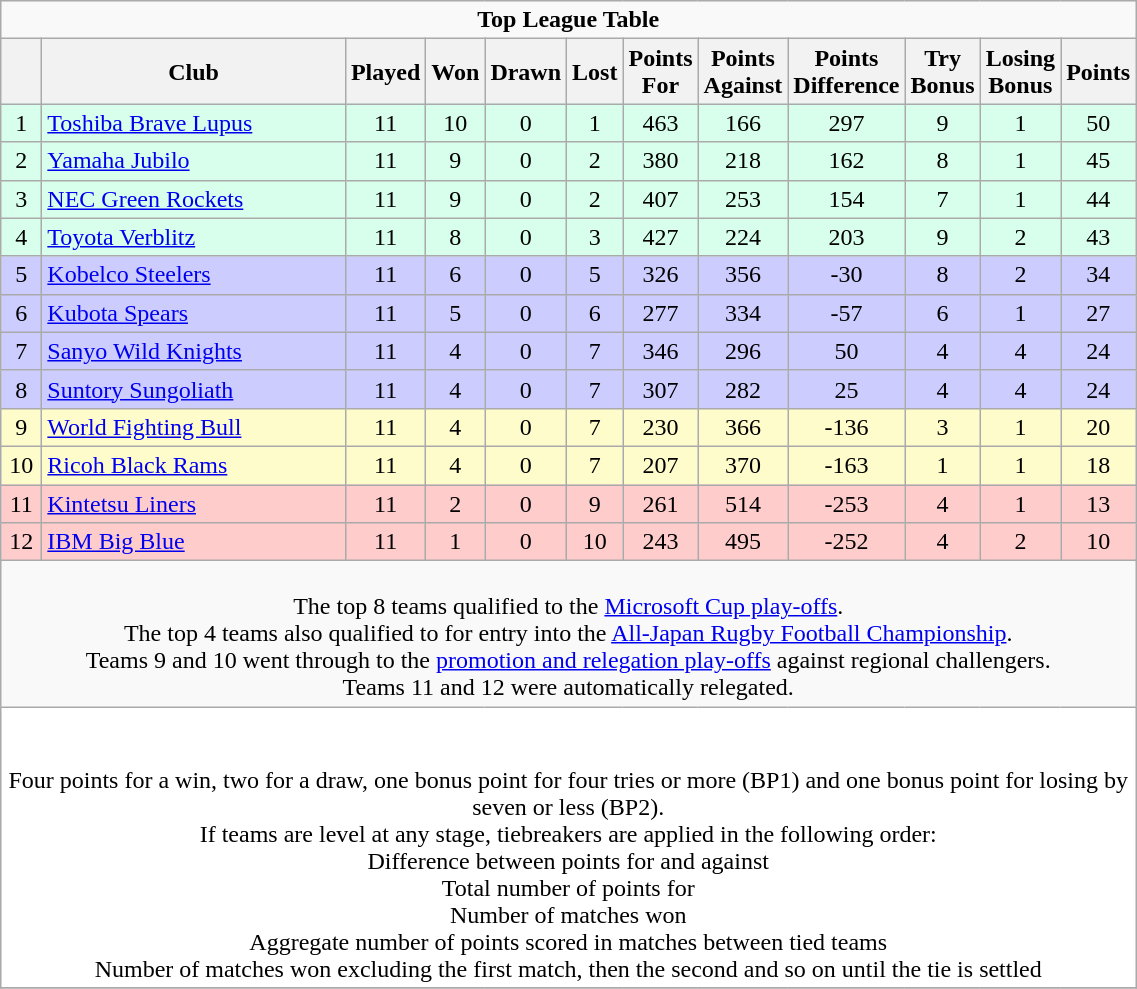<table class="wikitable" style="text-align: center;">
<tr>
<td colspan="15" cellpadding="0" cellspacing="0"><strong>Top League Table</strong></td>
</tr>
<tr>
<th bgcolor="#efefef" width="20"></th>
<th bgcolor="#efefef" width="195">Club</th>
<th bgcolor="#efefef" width="20">Played</th>
<th bgcolor="#efefef" width="20">Won</th>
<th bgcolor="#efefef" width="20">Drawn</th>
<th bgcolor="#efefef" width="20">Lost</th>
<th bgcolor="#efefef" width="20">Points For</th>
<th bgcolor="#efefef" width="20">Points Against</th>
<th bgcolor="#efefef" width="20">Points Difference</th>
<th bgcolor="#efefef" width="20">Try Bonus</th>
<th bgcolor="#efefef" width="20">Losing Bonus</th>
<th bgcolor="#efefef" width="20">Points<br></th>
</tr>
<tr bgcolor=#d8ffeb align=center>
<td>1</td>
<td style="text-align:left;"><a href='#'>Toshiba Brave Lupus</a></td>
<td>11</td>
<td>10</td>
<td>0</td>
<td>1</td>
<td>463</td>
<td>166</td>
<td>297</td>
<td>9</td>
<td>1</td>
<td>50</td>
</tr>
<tr bgcolor=#d8ffeb align=center>
<td>2</td>
<td style="text-align:left;"><a href='#'>Yamaha Jubilo</a></td>
<td>11</td>
<td>9</td>
<td>0</td>
<td>2</td>
<td>380</td>
<td>218</td>
<td>162</td>
<td>8</td>
<td>1</td>
<td>45</td>
</tr>
<tr bgcolor=#d8ffeb align=center>
<td>3</td>
<td style="text-align:left;"><a href='#'>NEC Green Rockets</a></td>
<td>11</td>
<td>9</td>
<td>0</td>
<td>2</td>
<td>407</td>
<td>253</td>
<td>154</td>
<td>7</td>
<td>1</td>
<td>44</td>
</tr>
<tr bgcolor=#d8ffeb align=center>
<td>4</td>
<td style="text-align:left;"><a href='#'>Toyota Verblitz</a></td>
<td>11</td>
<td>8</td>
<td>0</td>
<td>3</td>
<td>427</td>
<td>224</td>
<td>203</td>
<td>9</td>
<td>2</td>
<td>43</td>
</tr>
<tr bgcolor=#ccccff align=center>
<td>5</td>
<td style="text-align:left;"><a href='#'>Kobelco Steelers</a></td>
<td>11</td>
<td>6</td>
<td>0</td>
<td>5</td>
<td>326</td>
<td>356</td>
<td>-30</td>
<td>8</td>
<td>2</td>
<td>34</td>
</tr>
<tr bgcolor=#ccccff align=center>
<td>6</td>
<td style="text-align:left;"><a href='#'>Kubota Spears</a></td>
<td>11</td>
<td>5</td>
<td>0</td>
<td>6</td>
<td>277</td>
<td>334</td>
<td>-57</td>
<td>6</td>
<td>1</td>
<td>27</td>
</tr>
<tr bgcolor=#ccccff align=center>
<td>7</td>
<td style="text-align:left;"><a href='#'>Sanyo Wild Knights</a></td>
<td>11</td>
<td>4</td>
<td>0</td>
<td>7</td>
<td>346</td>
<td>296</td>
<td>50</td>
<td>4</td>
<td>4</td>
<td>24</td>
</tr>
<tr bgcolor=#ccccff align=center>
<td>8</td>
<td style="text-align:left;"><a href='#'>Suntory Sungoliath</a></td>
<td>11</td>
<td>4</td>
<td>0</td>
<td>7</td>
<td>307</td>
<td>282</td>
<td>25</td>
<td>4</td>
<td>4</td>
<td>24</td>
</tr>
<tr bgcolor=#fffccc align=center>
<td>9</td>
<td style="text-align:left;"><a href='#'>World Fighting Bull</a></td>
<td>11</td>
<td>4</td>
<td>0</td>
<td>7</td>
<td>230</td>
<td>366</td>
<td>-136</td>
<td>3</td>
<td>1</td>
<td>20</td>
</tr>
<tr bgcolor=#fffccc align=center>
<td>10</td>
<td style="text-align:left;"><a href='#'>Ricoh Black Rams</a></td>
<td>11</td>
<td>4</td>
<td>0</td>
<td>7</td>
<td>207</td>
<td>370</td>
<td>-163</td>
<td>1</td>
<td>1</td>
<td>18</td>
</tr>
<tr bgcolor=#ffcccc align=center>
<td>11</td>
<td style="text-align:left;"><a href='#'>Kintetsu Liners</a></td>
<td>11</td>
<td>2</td>
<td>0</td>
<td>9</td>
<td>261</td>
<td>514</td>
<td>-253</td>
<td>4</td>
<td>1</td>
<td>13</td>
</tr>
<tr bgcolor=#ffcccc align=center>
<td>12</td>
<td style="text-align:left;"><a href='#'>IBM Big Blue</a></td>
<td>11</td>
<td>1</td>
<td>0</td>
<td>10</td>
<td>243</td>
<td>495</td>
<td>-252</td>
<td>4</td>
<td>2</td>
<td>10</td>
</tr>
<tr align=center>
<td colspan="15" style="border:0px"><br> The top 8 teams qualified to the <a href='#'>Microsoft Cup play-offs</a>.<br>
The top 4 teams also qualified to for entry into the <a href='#'>All-Japan Rugby Football Championship</a>.<br>
 Teams 9 and 10 went through to the <a href='#'>promotion and relegation play-offs</a> against regional challengers.<br>
 Teams 11 and 12 were automatically relegated.</td>
</tr>
<tr bgcolor=#ffffff align=center>
<td colspan="15"><br><br>Four points for a win, two for a draw, one bonus point for four tries or more (BP1) and one bonus point for losing by seven or less (BP2).<br>
If teams are level at any stage, tiebreakers are applied in the following order:<br>
 Difference between points for and against<br>
 Total number of points for<br>
 Number of matches won<br>
 Aggregate number of points scored in matches between tied teams<br>
 Number of matches won excluding the first match, then the second and so on until the tie is settled<br></td>
</tr>
<tr |align=left|>
</tr>
</table>
